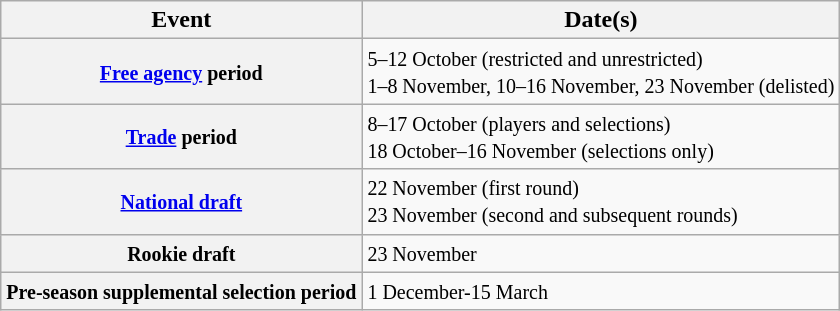<table class="wikitable plainrowheaders">
<tr>
<th scope="col">Event</th>
<th scope="col">Date(s)</th>
</tr>
<tr>
<th scope="row"><small><a href='#'>Free agency</a> period</small></th>
<td><small>5–12 October (restricted and unrestricted)<br>1–8 November, 10–16 November, 23 November (delisted)</small></td>
</tr>
<tr>
<th scope="row"><small><a href='#'>Trade</a> period</small></th>
<td><small>8–17 October (players and selections)<br>18 October–16 November (selections only)</small></td>
</tr>
<tr>
<th scope="row"><small><a href='#'>National draft</a></small></th>
<td><small>22 November (first round)<br>23 November (second and subsequent rounds)</small></td>
</tr>
<tr>
<th scope="row"><small>Rookie draft</small></th>
<td><small>23 November</small></td>
</tr>
<tr>
<th scope="row"><small>Pre-season supplemental selection period</small></th>
<td><small>1 December-15 March</small></td>
</tr>
</table>
